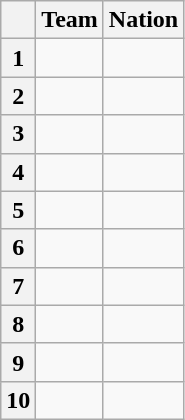<table class="wikitable unsortable" style="text-align:left">
<tr>
<th scope="col"></th>
<th scope="col">Team</th>
<th scope="col">Nation</th>
</tr>
<tr>
<th scope="row">1</th>
<td></td>
<td></td>
</tr>
<tr>
<th scope="row">2</th>
<td></td>
<td></td>
</tr>
<tr>
<th scope="row">3</th>
<td></td>
<td></td>
</tr>
<tr>
<th scope="row">4</th>
<td></td>
<td></td>
</tr>
<tr>
<th scope="row">5</th>
<td></td>
<td></td>
</tr>
<tr>
<th scope="row">6</th>
<td></td>
<td></td>
</tr>
<tr>
<th scope="row">7</th>
<td></td>
<td></td>
</tr>
<tr>
<th scope="row">8</th>
<td></td>
<td></td>
</tr>
<tr>
<th scope="row">9</th>
<td></td>
<td></td>
</tr>
<tr>
<th scope="row">10</th>
<td></td>
<td></td>
</tr>
</table>
